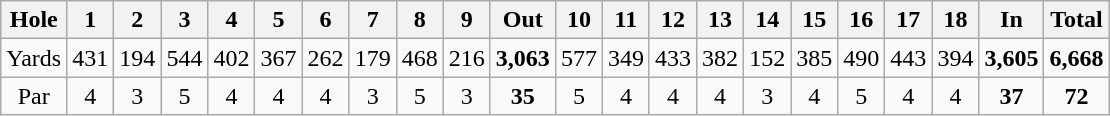<table class="wikitable" style="text-align:center">
<tr>
<th align="left">Hole</th>
<th>1</th>
<th>2</th>
<th>3</th>
<th>4</th>
<th>5</th>
<th>6</th>
<th>7</th>
<th>8</th>
<th>9</th>
<th>Out</th>
<th>10</th>
<th>11</th>
<th>12</th>
<th>13</th>
<th>14</th>
<th>15</th>
<th>16</th>
<th>17</th>
<th>18</th>
<th>In</th>
<th>Total</th>
</tr>
<tr>
<td align="center">Yards</td>
<td>431</td>
<td>194</td>
<td>544</td>
<td>402</td>
<td>367</td>
<td>262</td>
<td>179</td>
<td>468</td>
<td>216</td>
<td><strong>3,063</strong></td>
<td>577</td>
<td>349</td>
<td>433</td>
<td>382</td>
<td>152</td>
<td>385</td>
<td>490</td>
<td>443</td>
<td>394</td>
<td><strong>3,605</strong></td>
<td><strong>6,668</strong></td>
</tr>
<tr>
<td align="center">Par</td>
<td>4</td>
<td>3</td>
<td>5</td>
<td>4</td>
<td>4</td>
<td>4</td>
<td>3</td>
<td>5</td>
<td>3</td>
<td><strong>35</strong></td>
<td>5</td>
<td>4</td>
<td>4</td>
<td>4</td>
<td>3</td>
<td>4</td>
<td>5</td>
<td>4</td>
<td>4</td>
<td><strong>37</strong></td>
<td><strong>72</strong></td>
</tr>
</table>
